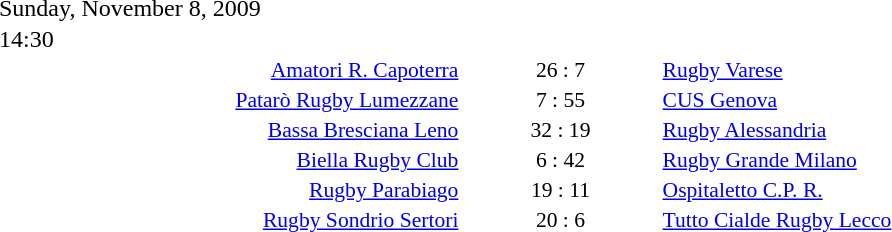<table style="width:70%;" cellspacing="1">
<tr>
<th width=35%></th>
<th width=15%></th>
<th></th>
</tr>
<tr>
<td>Sunday, November 8, 2009</td>
</tr>
<tr>
<td>14:30</td>
</tr>
<tr style=font-size:90%>
<td align=right><a href='#'>Amatori R. Capoterra</a></td>
<td align=center>26 : 7</td>
<td><a href='#'>Rugby Varese</a></td>
</tr>
<tr style=font-size:90%>
<td align=right><a href='#'>Patarò Rugby Lumezzane</a></td>
<td align=center>7 : 55</td>
<td><a href='#'>CUS Genova</a></td>
</tr>
<tr style=font-size:90%>
<td align=right><a href='#'>Bassa Bresciana Leno</a></td>
<td align=center>32 : 19</td>
<td><a href='#'>Rugby Alessandria</a></td>
</tr>
<tr style=font-size:90%>
<td align=right><a href='#'>Biella Rugby Club</a></td>
<td align=center>6 : 42</td>
<td><a href='#'>Rugby Grande Milano</a></td>
</tr>
<tr style=font-size:90%>
<td align=right><a href='#'>Rugby Parabiago</a></td>
<td align=center>19 : 11</td>
<td><a href='#'>Ospitaletto C.P. R.</a></td>
</tr>
<tr style=font-size:90%>
<td align=right><a href='#'>Rugby Sondrio Sertori</a></td>
<td align=center>20 : 6</td>
<td><a href='#'>Tutto Cialde Rugby Lecco</a></td>
</tr>
</table>
